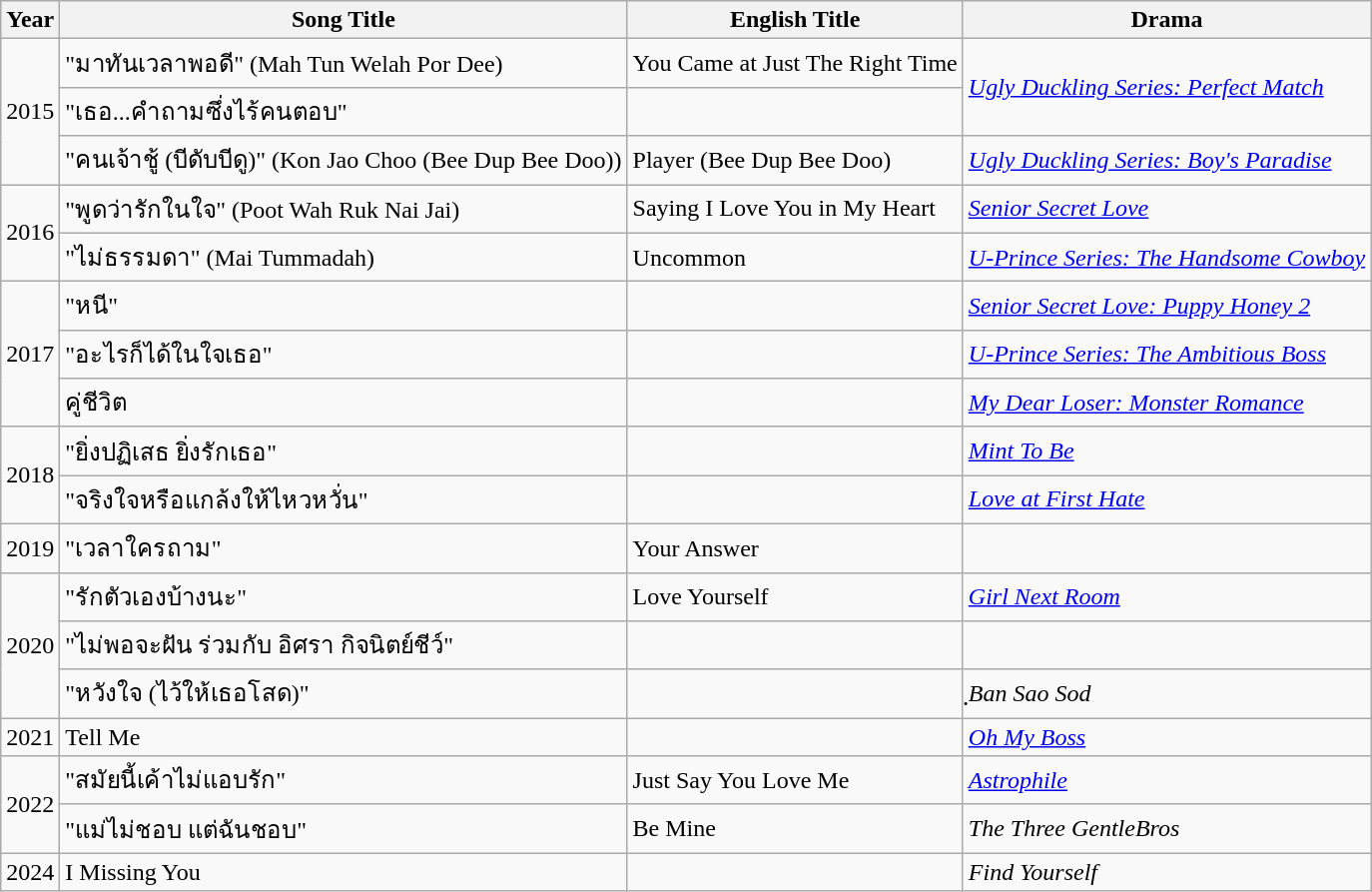<table class="wikitable">
<tr>
<th>Year</th>
<th>Song Title</th>
<th>English Title</th>
<th>Drama</th>
</tr>
<tr>
<td rowspan="3">2015</td>
<td>"มาทันเวลาพอดี" (Mah Tun Welah Por Dee)</td>
<td>You Came at Just The Right Time</td>
<td rowspan="2"><em><a href='#'>Ugly Duckling Series: Perfect Match</a></em></td>
</tr>
<tr>
<td>"เธอ...คำถามซึ่งไร้คนตอบ"</td>
<td></td>
</tr>
<tr>
<td>"คนเจ้าชู้ (บีดับบีดู)" (Kon Jao Choo (Bee Dup Bee Doo))</td>
<td>Player (Bee Dup Bee Doo)</td>
<td><em><a href='#'>Ugly Duckling Series: Boy's Paradise</a></em></td>
</tr>
<tr>
<td rowspan="2">2016</td>
<td>"พูดว่ารักในใจ" (Poot Wah Ruk Nai Jai)</td>
<td>Saying I Love You in My Heart</td>
<td><em><a href='#'>Senior Secret Love</a></em></td>
</tr>
<tr>
<td>"ไม่ธรรมดา" (Mai Tummadah)</td>
<td>Uncommon</td>
<td><em><a href='#'>U-Prince Series: The Handsome Cowboy</a></em></td>
</tr>
<tr>
<td rowspan="3">2017</td>
<td>"หนี"</td>
<td></td>
<td><em><a href='#'>Senior Secret Love: Puppy Honey 2</a></em></td>
</tr>
<tr>
<td>"อะไรก็ได้ในใจเธอ"</td>
<td></td>
<td><em><a href='#'>U-Prince Series: The Ambitious Boss</a></em></td>
</tr>
<tr>
<td>คู่ชีวิต</td>
<td></td>
<td><em><a href='#'>My Dear Loser: Monster Romance</a></em></td>
</tr>
<tr>
<td rowspan="2">2018</td>
<td>"ยิ่งปฏิเสธ ยิ่งรักเธอ"</td>
<td></td>
<td><em><a href='#'>Mint To Be</a></em></td>
</tr>
<tr>
<td>"จริงใจหรือแกล้งให้ไหวหวั่น"</td>
<td></td>
<td><em><a href='#'>Love at First Hate</a></em></td>
</tr>
<tr>
<td>2019</td>
<td>"เวลาใครถาม"</td>
<td>Your Answer</td>
<td></td>
</tr>
<tr>
<td rowspan="3">2020</td>
<td>"รักตัวเองบ้างนะ"</td>
<td>Love Yourself</td>
<td><em><a href='#'>Girl Next Room</a></em></td>
</tr>
<tr>
<td>"ไม่พอจะฝัน ร่วมกับ อิศรา กิจนิตย์ชีว์"</td>
<td></td>
<td></td>
</tr>
<tr>
<td>"หวังใจ (ไว้ให้เธอโสด)"</td>
<td></td>
<td>ฺ<em>Ban Sao Sod</em></td>
</tr>
<tr>
<td>2021</td>
<td>Tell Me</td>
<td></td>
<td><em><a href='#'>Oh My Boss</a></em></td>
</tr>
<tr>
<td rowspan="2">2022</td>
<td>"สมัยนี้เค้าไม่แอบรัก"</td>
<td>Just Say You Love Me</td>
<td><em><a href='#'>Astrophile</a></em></td>
</tr>
<tr>
<td>"แม่ไม่ชอบ แต่ฉันชอบ"</td>
<td>Be Mine</td>
<td><em>The Three GentleBros</em></td>
</tr>
<tr>
<td>2024</td>
<td>I Missing You</td>
<td></td>
<td><em>Find Yourself</em></td>
</tr>
</table>
